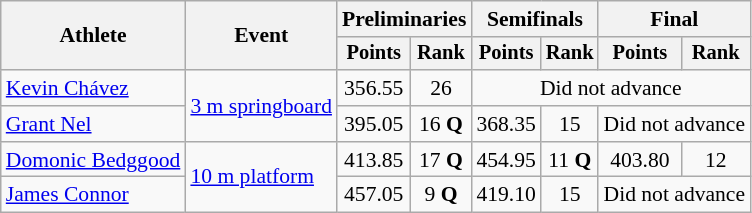<table class=wikitable style="font-size:90%">
<tr>
<th rowspan="2">Athlete</th>
<th rowspan="2">Event</th>
<th colspan="2">Preliminaries</th>
<th colspan="2">Semifinals</th>
<th colspan="2">Final</th>
</tr>
<tr style="font-size:95%">
<th>Points</th>
<th>Rank</th>
<th>Points</th>
<th>Rank</th>
<th>Points</th>
<th>Rank</th>
</tr>
<tr align=center>
<td align=left><a href='#'>Kevin Chávez</a></td>
<td align=left rowspan=2><a href='#'>3 m springboard</a></td>
<td>356.55</td>
<td>26</td>
<td colspan=4>Did not advance</td>
</tr>
<tr align=center>
<td align=left><a href='#'>Grant Nel</a></td>
<td>395.05</td>
<td>16 <strong>Q</strong></td>
<td>368.35</td>
<td>15</td>
<td colspan=2>Did not advance</td>
</tr>
<tr align=center>
<td align=left><a href='#'>Domonic Bedggood</a></td>
<td align=left rowspan=2><a href='#'>10 m platform</a></td>
<td>413.85</td>
<td>17 <strong>Q</strong></td>
<td>454.95</td>
<td>11 <strong>Q</strong></td>
<td>403.80</td>
<td>12</td>
</tr>
<tr align=center>
<td align=left><a href='#'>James Connor</a></td>
<td>457.05</td>
<td>9 <strong>Q</strong></td>
<td>419.10</td>
<td>15</td>
<td colspan=2>Did not advance</td>
</tr>
</table>
